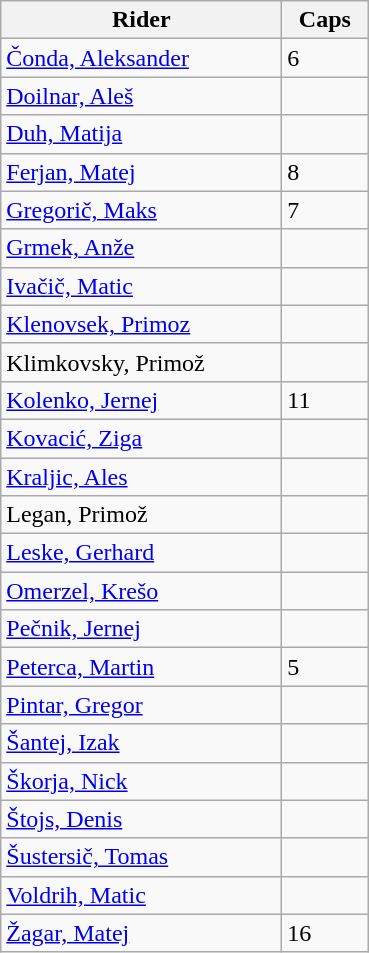<table class="sortable wikitable">
<tr>
<th width="180">Rider</th>
<th width="50">Caps</th>
</tr>
<tr>
<td><a href='#'>Čonda, Aleksander</a></td>
<td>6</td>
</tr>
<tr>
<td><a href='#'>Doilnar, Aleš</a></td>
<td></td>
</tr>
<tr>
<td><a href='#'>Duh, Matija</a></td>
<td></td>
</tr>
<tr>
<td><a href='#'>Ferjan, Matej</a></td>
<td>8</td>
</tr>
<tr>
<td><a href='#'>Gregorič, Maks</a></td>
<td>7</td>
</tr>
<tr>
<td><a href='#'>Grmek, Anže</a></td>
<td></td>
</tr>
<tr>
<td><a href='#'>Ivačič, Matic</a></td>
<td></td>
</tr>
<tr>
<td><a href='#'>Klenovsek, Primoz</a></td>
<td></td>
</tr>
<tr>
<td>Klimkovsky, Primož</td>
<td></td>
</tr>
<tr>
<td><a href='#'>Kolenko, Jernej</a></td>
<td>11</td>
</tr>
<tr>
<td><a href='#'>Kovacić, Ziga</a></td>
<td></td>
</tr>
<tr>
<td><a href='#'>Kraljic, Ales</a></td>
<td></td>
</tr>
<tr>
<td>Legan, Primož</td>
<td></td>
</tr>
<tr>
<td><a href='#'>Leske, Gerhard</a></td>
<td></td>
</tr>
<tr>
<td><a href='#'>Omerzel, Krešo</a></td>
<td></td>
</tr>
<tr>
<td><a href='#'>Pečnik, Jernej</a></td>
<td></td>
</tr>
<tr>
<td><a href='#'>Peterca, Martin</a></td>
<td>5</td>
</tr>
<tr>
<td><a href='#'>Pintar, Gregor</a></td>
<td></td>
</tr>
<tr>
<td><a href='#'>Šantej, Izak</a></td>
<td></td>
</tr>
<tr>
<td><a href='#'>Škorja, Nick</a></td>
<td></td>
</tr>
<tr>
<td><a href='#'>Štojs, Denis</a></td>
<td></td>
</tr>
<tr>
<td><a href='#'>Šustersič, Tomas</a></td>
<td></td>
</tr>
<tr>
<td><a href='#'>Voldrih, Matic</a></td>
<td></td>
</tr>
<tr>
<td><a href='#'>Žagar, Matej</a></td>
<td>16</td>
</tr>
</table>
